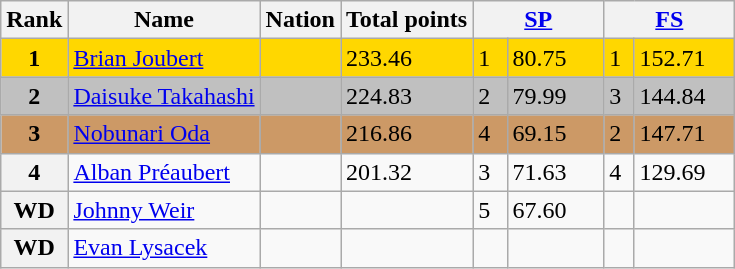<table class="wikitable">
<tr>
<th>Rank</th>
<th>Name</th>
<th>Nation</th>
<th>Total points</th>
<th colspan="2" width="80px"><a href='#'>SP</a></th>
<th colspan="2" width="80px"><a href='#'>FS</a></th>
</tr>
<tr bgcolor="gold">
<td align="center"><strong>1</strong></td>
<td><a href='#'>Brian Joubert</a></td>
<td></td>
<td>233.46</td>
<td>1</td>
<td>80.75</td>
<td>1</td>
<td>152.71</td>
</tr>
<tr bgcolor="silver">
<td align="center"><strong>2</strong></td>
<td><a href='#'>Daisuke Takahashi</a></td>
<td></td>
<td>224.83</td>
<td>2</td>
<td>79.99</td>
<td>3</td>
<td>144.84</td>
</tr>
<tr bgcolor="cc9966">
<td align="center"><strong>3</strong></td>
<td><a href='#'>Nobunari Oda</a></td>
<td></td>
<td>216.86</td>
<td>4</td>
<td>69.15</td>
<td>2</td>
<td>147.71</td>
</tr>
<tr>
<th>4</th>
<td><a href='#'>Alban Préaubert</a></td>
<td></td>
<td>201.32</td>
<td>3</td>
<td>71.63</td>
<td>4</td>
<td>129.69</td>
</tr>
<tr>
<th>WD</th>
<td><a href='#'>Johnny Weir</a></td>
<td></td>
<td></td>
<td>5</td>
<td>67.60</td>
<td></td>
<td></td>
</tr>
<tr>
<th>WD</th>
<td><a href='#'>Evan Lysacek</a></td>
<td></td>
<td></td>
<td></td>
<td></td>
<td></td>
<td></td>
</tr>
</table>
